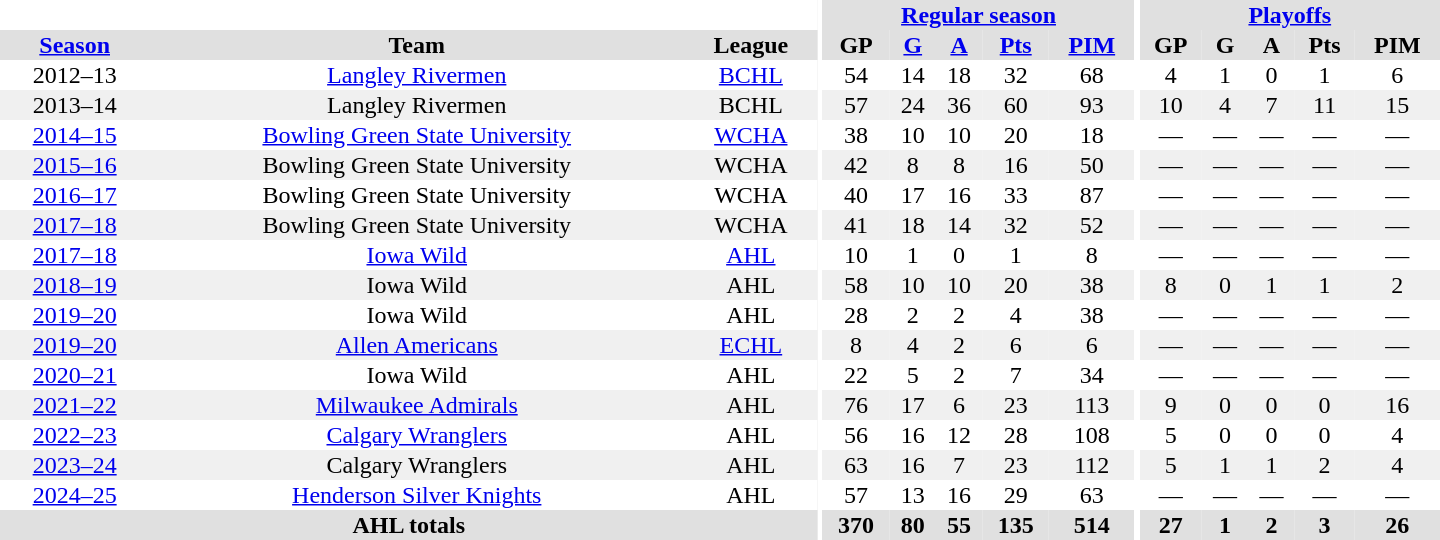<table border="0" cellpadding="1" cellspacing="0" style="text-align:center; width:60em">
<tr bgcolor="#e0e0e0">
<th colspan="3" bgcolor="#ffffff"></th>
<th rowspan="99" bgcolor="#ffffff"></th>
<th colspan="5"><a href='#'>Regular season</a></th>
<th rowspan="99" bgcolor="#ffffff"></th>
<th colspan="5"><a href='#'>Playoffs</a></th>
</tr>
<tr bgcolor="#e0e0e0">
<th><a href='#'>Season</a></th>
<th>Team</th>
<th>League</th>
<th>GP</th>
<th><a href='#'>G</a></th>
<th><a href='#'>A</a></th>
<th><a href='#'>Pts</a></th>
<th><a href='#'>PIM</a></th>
<th>GP</th>
<th>G</th>
<th>A</th>
<th>Pts</th>
<th>PIM</th>
</tr>
<tr>
<td>2012–13</td>
<td><a href='#'>Langley Rivermen</a></td>
<td><a href='#'>BCHL</a></td>
<td>54</td>
<td>14</td>
<td>18</td>
<td>32</td>
<td>68</td>
<td>4</td>
<td>1</td>
<td>0</td>
<td>1</td>
<td>6</td>
</tr>
<tr bgcolor="#f0f0f0">
<td>2013–14</td>
<td>Langley Rivermen</td>
<td>BCHL</td>
<td>57</td>
<td>24</td>
<td>36</td>
<td>60</td>
<td>93</td>
<td>10</td>
<td>4</td>
<td>7</td>
<td>11</td>
<td>15</td>
</tr>
<tr>
<td><a href='#'>2014–15</a></td>
<td><a href='#'>Bowling Green State University</a></td>
<td><a href='#'>WCHA</a></td>
<td>38</td>
<td>10</td>
<td>10</td>
<td>20</td>
<td>18</td>
<td>—</td>
<td>—</td>
<td>—</td>
<td>—</td>
<td>—</td>
</tr>
<tr bgcolor="#f0f0f0">
<td><a href='#'>2015–16</a></td>
<td>Bowling Green State University</td>
<td>WCHA</td>
<td>42</td>
<td>8</td>
<td>8</td>
<td>16</td>
<td>50</td>
<td>—</td>
<td>—</td>
<td>—</td>
<td>—</td>
<td>—</td>
</tr>
<tr>
<td><a href='#'>2016–17</a></td>
<td>Bowling Green State University</td>
<td>WCHA</td>
<td>40</td>
<td>17</td>
<td>16</td>
<td>33</td>
<td>87</td>
<td>—</td>
<td>—</td>
<td>—</td>
<td>—</td>
<td>—</td>
</tr>
<tr bgcolor="#f0f0f0">
<td><a href='#'>2017–18</a></td>
<td>Bowling Green State University</td>
<td>WCHA</td>
<td>41</td>
<td>18</td>
<td>14</td>
<td>32</td>
<td>52</td>
<td>—</td>
<td>—</td>
<td>—</td>
<td>—</td>
<td>—</td>
</tr>
<tr>
<td><a href='#'>2017–18</a></td>
<td><a href='#'>Iowa Wild</a></td>
<td><a href='#'>AHL</a></td>
<td>10</td>
<td>1</td>
<td>0</td>
<td>1</td>
<td>8</td>
<td>—</td>
<td>—</td>
<td>—</td>
<td>—</td>
<td>—</td>
</tr>
<tr bgcolor="#f0f0f0">
<td><a href='#'>2018–19</a></td>
<td>Iowa Wild</td>
<td>AHL</td>
<td>58</td>
<td>10</td>
<td>10</td>
<td>20</td>
<td>38</td>
<td>8</td>
<td>0</td>
<td>1</td>
<td>1</td>
<td>2</td>
</tr>
<tr>
<td><a href='#'>2019–20</a></td>
<td>Iowa Wild</td>
<td>AHL</td>
<td>28</td>
<td>2</td>
<td>2</td>
<td>4</td>
<td>38</td>
<td>—</td>
<td>—</td>
<td>—</td>
<td>—</td>
<td>—</td>
</tr>
<tr bgcolor="#f0f0f0">
<td><a href='#'>2019–20</a></td>
<td><a href='#'>Allen Americans</a></td>
<td><a href='#'>ECHL</a></td>
<td>8</td>
<td>4</td>
<td>2</td>
<td>6</td>
<td>6</td>
<td>—</td>
<td>—</td>
<td>—</td>
<td>—</td>
<td>—</td>
</tr>
<tr>
<td><a href='#'>2020–21</a></td>
<td>Iowa Wild</td>
<td>AHL</td>
<td>22</td>
<td>5</td>
<td>2</td>
<td>7</td>
<td>34</td>
<td>—</td>
<td>—</td>
<td>—</td>
<td>—</td>
<td>—</td>
</tr>
<tr bgcolor="#f0f0f0">
<td><a href='#'>2021–22</a></td>
<td><a href='#'>Milwaukee Admirals</a></td>
<td>AHL</td>
<td>76</td>
<td>17</td>
<td>6</td>
<td>23</td>
<td>113</td>
<td>9</td>
<td>0</td>
<td>0</td>
<td>0</td>
<td>16</td>
</tr>
<tr>
<td><a href='#'>2022–23</a></td>
<td><a href='#'>Calgary Wranglers</a></td>
<td>AHL</td>
<td>56</td>
<td>16</td>
<td>12</td>
<td>28</td>
<td>108</td>
<td>5</td>
<td>0</td>
<td>0</td>
<td>0</td>
<td>4</td>
</tr>
<tr bgcolor="#f0f0f0">
<td><a href='#'>2023–24</a></td>
<td>Calgary Wranglers</td>
<td>AHL</td>
<td>63</td>
<td>16</td>
<td>7</td>
<td>23</td>
<td>112</td>
<td>5</td>
<td>1</td>
<td>1</td>
<td>2</td>
<td>4</td>
</tr>
<tr>
<td><a href='#'>2024–25</a></td>
<td><a href='#'>Henderson Silver Knights</a></td>
<td>AHL</td>
<td>57</td>
<td>13</td>
<td>16</td>
<td>29</td>
<td>63</td>
<td>—</td>
<td>—</td>
<td>—</td>
<td>—</td>
<td>—</td>
</tr>
<tr bgcolor="#e0e0e0">
<th colspan="3">AHL totals</th>
<th>370</th>
<th>80</th>
<th>55</th>
<th>135</th>
<th>514</th>
<th>27</th>
<th>1</th>
<th>2</th>
<th>3</th>
<th>26</th>
</tr>
</table>
